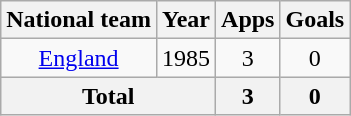<table class="wikitable" style="text-align:center">
<tr>
<th>National team</th>
<th>Year</th>
<th>Apps</th>
<th>Goals</th>
</tr>
<tr>
<td><a href='#'>England</a></td>
<td>1985</td>
<td>3</td>
<td>0</td>
</tr>
<tr>
<th colspan="2">Total</th>
<th>3</th>
<th>0</th>
</tr>
</table>
